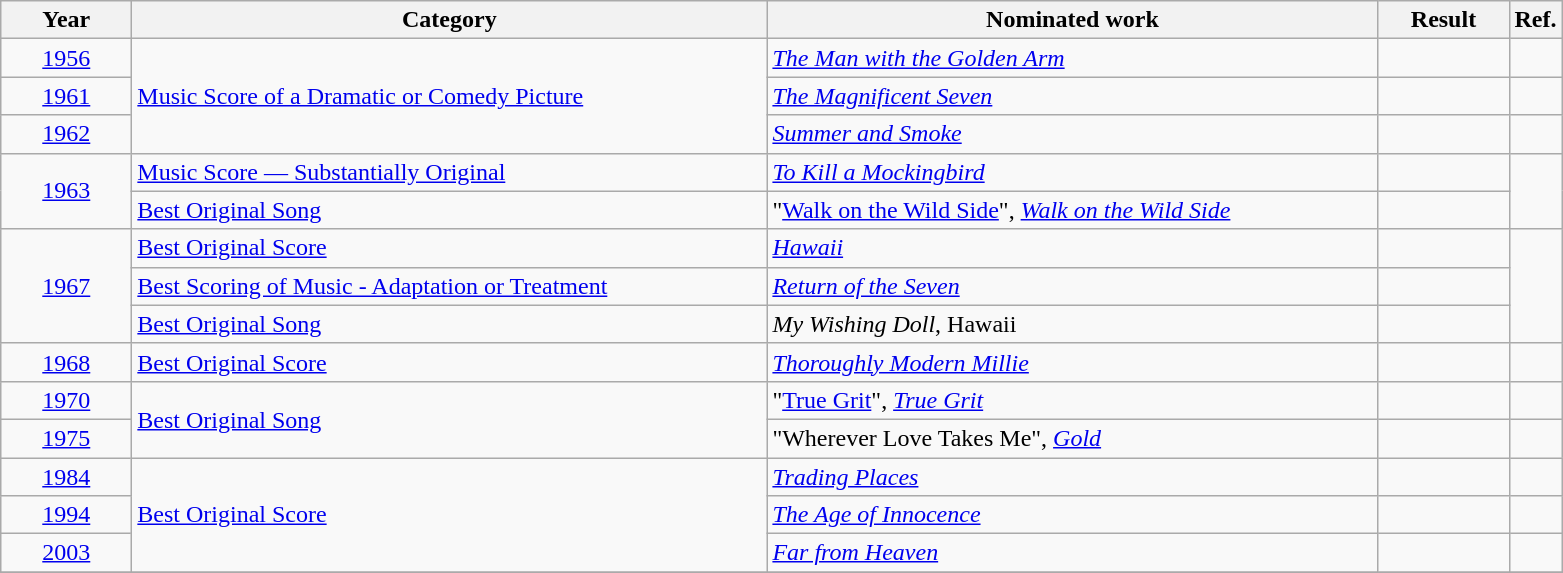<table class=wikitable>
<tr>
<th scope="col" style="width:5em;">Year</th>
<th scope="col" style="width:26em;">Category</th>
<th scope="col" style="width:25em;">Nominated work</th>
<th scope="col" style="width:5em;">Result</th>
<th>Ref.</th>
</tr>
<tr>
<td style="text-align:center;"><a href='#'>1956</a></td>
<td rowspan=3><a href='#'>Music Score of a Dramatic or Comedy Picture</a></td>
<td><em><a href='#'>The Man with the Golden Arm</a></em></td>
<td></td>
<td></td>
</tr>
<tr>
<td style="text-align:center;"><a href='#'>1961</a></td>
<td><em><a href='#'>The Magnificent Seven</a></em></td>
<td></td>
<td></td>
</tr>
<tr>
<td style="text-align:center;"><a href='#'>1962</a></td>
<td><em><a href='#'>Summer and Smoke</a></em></td>
<td></td>
</tr>
<tr>
<td style="text-align:center;", rowspan=2><a href='#'>1963</a></td>
<td><a href='#'>Music Score — Substantially Original</a></td>
<td><em><a href='#'>To Kill a Mockingbird</a></em></td>
<td></td>
<td rowspan=2></td>
</tr>
<tr>
<td><a href='#'>Best Original Song</a></td>
<td>"<a href='#'>Walk on the Wild Side</a>", <em><a href='#'>Walk on the Wild Side</a></em></td>
<td></td>
</tr>
<tr>
<td style="text-align:center;", rowspan=3><a href='#'>1967</a></td>
<td><a href='#'>Best Original Score</a></td>
<td><em><a href='#'>Hawaii</a></em></td>
<td></td>
<td rowspan=3></td>
</tr>
<tr>
<td><a href='#'>Best Scoring of Music - Adaptation or Treatment</a></td>
<td><em><a href='#'>Return of the Seven</a></em></td>
<td></td>
</tr>
<tr>
<td><a href='#'>Best Original Song</a></td>
<td><em>My Wishing Doll</em>, Hawaii</td>
<td></td>
</tr>
<tr>
<td style="text-align:center;"><a href='#'>1968</a></td>
<td><a href='#'>Best Original Score</a></td>
<td><em><a href='#'>Thoroughly Modern Millie</a></em></td>
<td></td>
<td></td>
</tr>
<tr>
<td style="text-align:center;"><a href='#'>1970</a></td>
<td rowspan=2><a href='#'>Best Original Song</a></td>
<td>"<a href='#'>True Grit</a>", <em><a href='#'>True Grit</a></em></td>
<td></td>
<td></td>
</tr>
<tr>
<td style="text-align:center;"><a href='#'>1975</a></td>
<td>"Wherever Love Takes Me", <em><a href='#'>Gold</a></em></td>
<td></td>
</tr>
<tr>
<td style="text-align:center;"><a href='#'>1984</a></td>
<td rowspan=3><a href='#'>Best Original Score</a></td>
<td><em><a href='#'>Trading Places</a></em></td>
<td></td>
<td></td>
</tr>
<tr>
<td style="text-align:center;"><a href='#'>1994</a></td>
<td><em><a href='#'>The Age of Innocence</a></em></td>
<td></td>
<td></td>
</tr>
<tr>
<td style="text-align:center;"><a href='#'>2003</a></td>
<td><em><a href='#'>Far from Heaven</a></em></td>
<td></td>
<td></td>
</tr>
<tr>
</tr>
</table>
